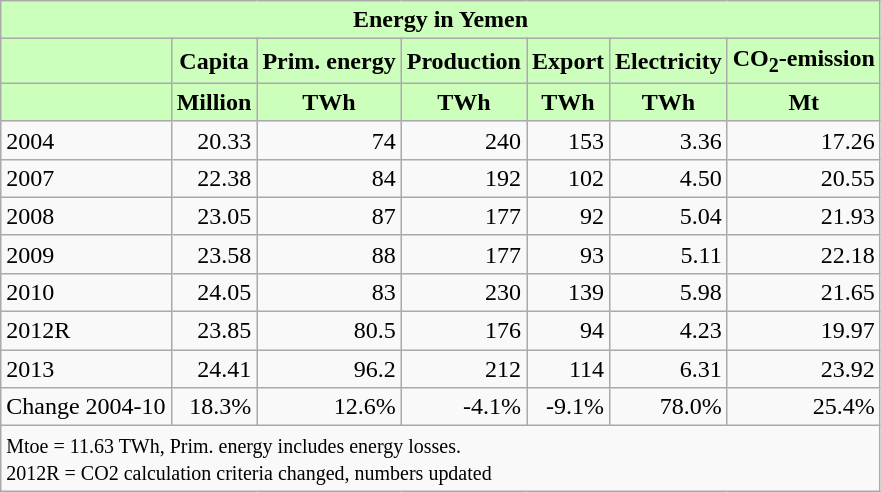<table class="wikitable">
<tr>
<th colspan="7" align="center" style="background-color: #cfb;">Energy in Yemen</th>
</tr>
<tr>
<th style="background-color: #cfb;"></th>
<th style="background-color: #cfb;">Capita</th>
<th style="background-color: #cfb;">Prim. energy</th>
<th style="background-color: #cfb;">Production</th>
<th style="background-color: #cfb;">Export</th>
<th style="background-color: #cfb;">Electricity</th>
<th style="background-color: #cfb;">CO<sub>2</sub>-emission</th>
</tr>
<tr ---->
<th style="background-color: #cfb;"></th>
<th style="background-color: #cfb;">Million</th>
<th style="background-color: #cfb;">TWh</th>
<th style="background-color: #cfb;">TWh</th>
<th style="background-color: #cfb;">TWh</th>
<th style="background-color: #cfb;">TWh</th>
<th style="background-color: #cfb;">Mt</th>
</tr>
<tr ---->
<td align="left">2004</td>
<td align="right">20.33</td>
<td align="right">74</td>
<td align="right">240</td>
<td align="right">153</td>
<td align="right">3.36</td>
<td align="right">17.26</td>
</tr>
<tr ---->
<td align="left">2007</td>
<td align="right">22.38</td>
<td align="right">84</td>
<td align="right">192</td>
<td align="right">102</td>
<td align="right">4.50</td>
<td align="right">20.55</td>
</tr>
<tr ---->
<td align="left">2008</td>
<td align="right">23.05</td>
<td align="right">87</td>
<td align="right">177</td>
<td align="right">92</td>
<td align="right">5.04</td>
<td align="right">21.93</td>
</tr>
<tr ---->
<td align="left">2009</td>
<td align="right">23.58</td>
<td align="right">88</td>
<td align="right">177</td>
<td align="right">93</td>
<td align="right">5.11</td>
<td align="right">22.18</td>
</tr>
<tr ---->
<td align="left">2010</td>
<td align="right">24.05</td>
<td align="right">83</td>
<td align="right">230</td>
<td align="right">139</td>
<td align="right">5.98</td>
<td align="right">21.65</td>
</tr>
<tr ---->
<td align="left">2012R</td>
<td align="right">23.85</td>
<td align="right">80.5</td>
<td align="right">176</td>
<td align="right">94</td>
<td align="right">4.23</td>
<td align="right">19.97</td>
</tr>
<tr ---->
<td align="left">2013</td>
<td align="right">24.41</td>
<td align="right">96.2</td>
<td align="right">212</td>
<td align="right">114</td>
<td align="right">6.31</td>
<td align="right">23.92</td>
</tr>
<tr ---->
<td align="left">Change 2004-10</td>
<td align="right">18.3%</td>
<td align="right">12.6%</td>
<td align="right">-4.1%</td>
<td align="right">-9.1%</td>
<td align="right">78.0%</td>
<td align="right">25.4%</td>
</tr>
<tr ---->
<td align="left" colspan=7><small> Mtoe = 11.63 TWh, Prim. energy includes energy losses. </small><br><small>2012R = CO2 calculation criteria changed, numbers updated </small></td>
</tr>
</table>
